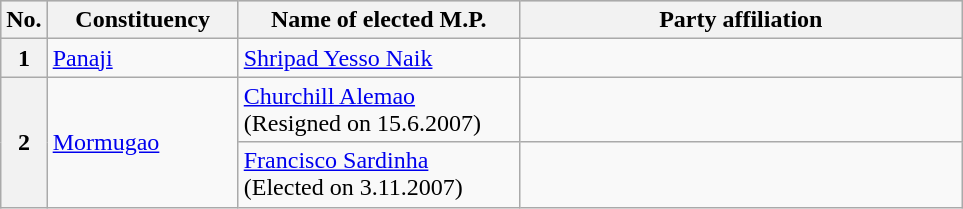<table class="wikitable">
<tr style="background:#ccc; text-align:center;">
<th>No.</th>
<th style="width:120px">Constituency</th>
<th style="width:180px">Name of elected M.P.</th>
<th colspan="2" style="width:18em">Party affiliation</th>
</tr>
<tr>
<th>1</th>
<td><a href='#'>Panaji</a></td>
<td><a href='#'>Shripad Yesso Naik</a></td>
<td></td>
</tr>
<tr>
<th rowspan="2">2</th>
<td rowspan="2"><a href='#'>Mormugao</a></td>
<td><a href='#'>Churchill Alemao</a><br>(Resigned on 15.6.2007)</td>
<td></td>
</tr>
<tr>
<td><a href='#'>Francisco Sardinha</a><br>(Elected on 3.11.2007)</td>
</tr>
</table>
